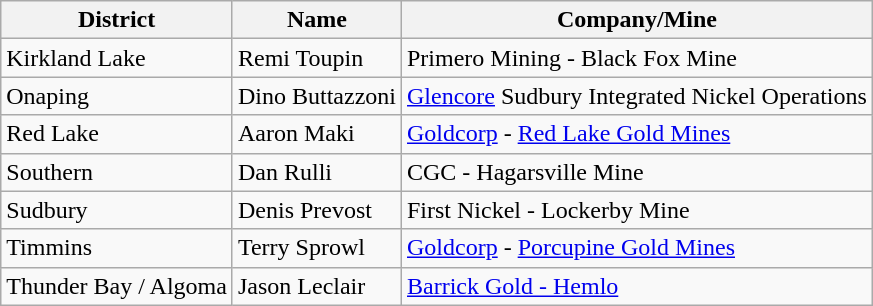<table class="wikitable">
<tr>
<th>District</th>
<th>Name</th>
<th>Company/Mine</th>
</tr>
<tr>
<td>Kirkland Lake</td>
<td>Remi Toupin</td>
<td>Primero Mining - Black Fox Mine</td>
</tr>
<tr>
<td>Onaping</td>
<td>Dino Buttazzoni</td>
<td><a href='#'>Glencore</a> Sudbury Integrated Nickel Operations</td>
</tr>
<tr>
<td>Red Lake</td>
<td>Aaron Maki</td>
<td><a href='#'>Goldcorp</a> - <a href='#'>Red Lake Gold Mines</a></td>
</tr>
<tr>
<td>Southern</td>
<td>Dan Rulli</td>
<td>CGC - Hagarsville Mine</td>
</tr>
<tr>
<td>Sudbury</td>
<td>Denis Prevost</td>
<td>First Nickel - Lockerby Mine</td>
</tr>
<tr>
<td>Timmins</td>
<td>Terry Sprowl</td>
<td><a href='#'>Goldcorp</a> - <a href='#'>Porcupine Gold Mines</a></td>
</tr>
<tr>
<td>Thunder Bay / Algoma</td>
<td>Jason Leclair</td>
<td><a href='#'>Barrick Gold - Hemlo</a></td>
</tr>
</table>
